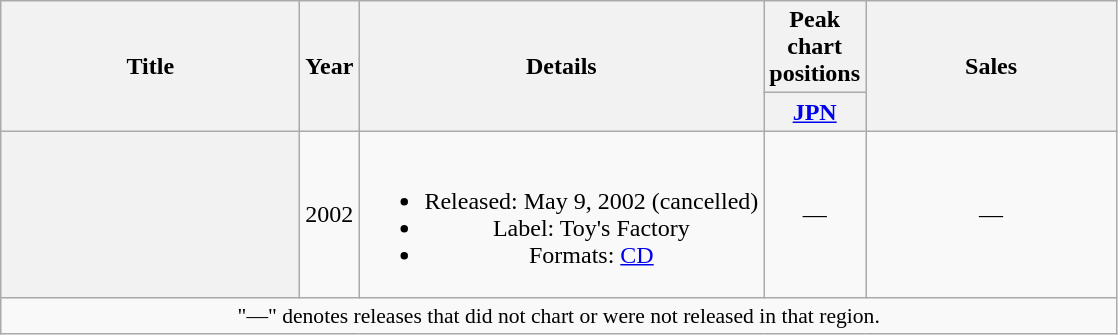<table class="wikitable plainrowheaders" style="text-align:center;">
<tr>
<th rowspan="2" style="width:12em;">Title</th>
<th rowspan="2">Year</th>
<th rowspan="2">Details</th>
<th colspan="1">Peak chart positions</th>
<th rowspan="2" style="width:10em;">Sales</th>
</tr>
<tr>
<th width="30"><a href='#'>JPN</a></th>
</tr>
<tr>
<th scope="row"></th>
<td>2002</td>
<td><br><ul><li>Released: May 9, 2002 (cancelled)</li><li>Label: Toy's Factory</li><li>Formats: <a href='#'>CD</a></li></ul></td>
<td>—</td>
<td>—</td>
</tr>
<tr>
<td colspan="5" style="font-size:90%;">"—" denotes releases that did not chart or were not released in that region.</td>
</tr>
</table>
